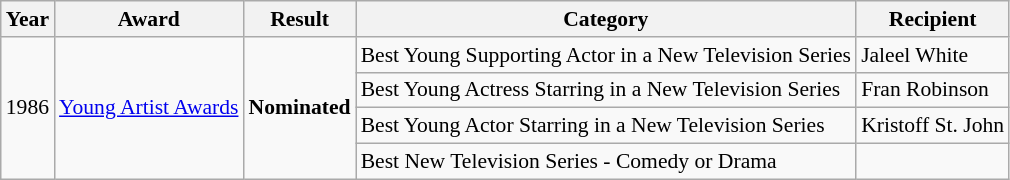<table class="wikitable" style="font-size: 90%;">
<tr>
<th>Year</th>
<th>Award</th>
<th>Result</th>
<th>Category</th>
<th>Recipient</th>
</tr>
<tr>
<td rowspan=4>1986</td>
<td rowspan=4><a href='#'>Young Artist Awards</a></td>
<td rowspan=4><strong>Nominated</strong></td>
<td>Best Young Supporting Actor in a New Television Series</td>
<td>Jaleel White</td>
</tr>
<tr>
<td>Best Young Actress Starring in a New Television Series</td>
<td>Fran Robinson</td>
</tr>
<tr>
<td>Best Young Actor Starring in a New Television Series</td>
<td>Kristoff St. John</td>
</tr>
<tr>
<td>Best New Television Series - Comedy or Drama</td>
<td></td>
</tr>
</table>
